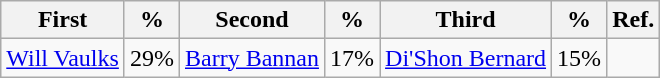<table class="wikitable">
<tr>
<th>First</th>
<th>%</th>
<th>Second</th>
<th>%</th>
<th>Third</th>
<th>%</th>
<th>Ref.</th>
</tr>
<tr>
<td> <a href='#'>Will Vaulks</a></td>
<td>29%</td>
<td> <a href='#'>Barry Bannan</a></td>
<td>17%</td>
<td> <a href='#'>Di'Shon Bernard</a></td>
<td>15%</td>
<td align="center"></td>
</tr>
</table>
